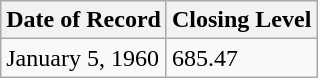<table class="wikitable">
<tr>
<th>Date of Record</th>
<th>Closing Level</th>
</tr>
<tr>
<td>January 5, 1960</td>
<td>685.47</td>
</tr>
</table>
